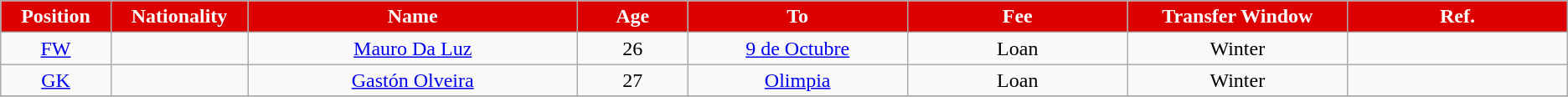<table class="wikitable"  style="text-align:center; font-size:100%; ">
<tr>
<th style="background:#DD0000; color:white; width:5%;">Position</th>
<th style="background:#DD0000; color:white; width:5%;">Nationality</th>
<th style="background:#DD0000; color:white; width:15%;">Name</th>
<th style="background:#DD0000; color:white; width:5%;">Age</th>
<th style="background:#DD0000; color:white; width:10%;">To</th>
<th style="background:#DD0000; color:white; width:10%;">Fee</th>
<th style="background:#DD0000; color:white; width:10%;">Transfer Window</th>
<th style="background:#DD0000; color:white; width:10%;">Ref.</th>
</tr>
<tr>
<td><a href='#'>FW</a></td>
<td></td>
<td><a href='#'>Mauro Da Luz</a></td>
<td>26</td>
<td> <a href='#'>9 de Octubre</a></td>
<td>Loan</td>
<td>Winter</td>
<td></td>
</tr>
<tr>
<td><a href='#'>GK</a></td>
<td></td>
<td><a href='#'>Gastón Olveira</a></td>
<td>27</td>
<td> <a href='#'>Olimpia</a></td>
<td>Loan</td>
<td>Winter</td>
<td></td>
</tr>
<tr>
</tr>
</table>
